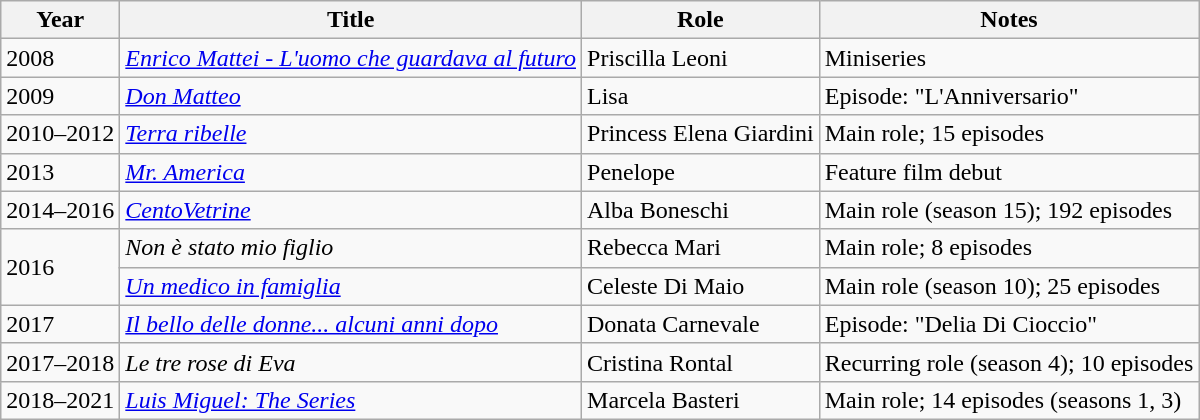<table class="wikitable">
<tr>
<th>Year</th>
<th>Title</th>
<th>Role</th>
<th>Notes</th>
</tr>
<tr>
<td>2008</td>
<td><em><a href='#'>Enrico Mattei - L'uomo che guardava al futuro</a></em></td>
<td>Priscilla Leoni</td>
<td>Miniseries</td>
</tr>
<tr>
<td>2009</td>
<td><em><a href='#'>Don Matteo</a></em></td>
<td>Lisa</td>
<td>Episode: "L'Anniversario"</td>
</tr>
<tr>
<td>2010–2012</td>
<td><em><a href='#'>Terra ribelle</a></em></td>
<td>Princess Elena Giardini</td>
<td>Main role; 15 episodes</td>
</tr>
<tr>
<td>2013</td>
<td><em><a href='#'>Mr. America</a></em></td>
<td>Penelope</td>
<td>Feature film debut</td>
</tr>
<tr>
<td>2014–2016</td>
<td><em><a href='#'>CentoVetrine</a></em></td>
<td>Alba Boneschi</td>
<td>Main role (season 15); 192 episodes</td>
</tr>
<tr>
<td rowspan="2">2016</td>
<td><em>Non è stato mio figlio</em></td>
<td>Rebecca Mari</td>
<td>Main role; 8 episodes</td>
</tr>
<tr>
<td><em><a href='#'>Un medico in famiglia</a></em></td>
<td>Celeste Di Maio</td>
<td>Main role (season 10); 25 episodes</td>
</tr>
<tr>
<td>2017</td>
<td><em><a href='#'>Il bello delle donne... alcuni anni dopo</a></em></td>
<td>Donata Carnevale</td>
<td>Episode: "Delia Di Cioccio"</td>
</tr>
<tr>
<td>2017–2018</td>
<td><em>Le tre rose di Eva</em></td>
<td>Cristina Rontal</td>
<td>Recurring role (season 4); 10 episodes</td>
</tr>
<tr>
<td>2018–2021</td>
<td><em><a href='#'>Luis Miguel: The Series</a></em></td>
<td>Marcela Basteri</td>
<td>Main role; 14 episodes (seasons 1, 3)</td>
</tr>
</table>
